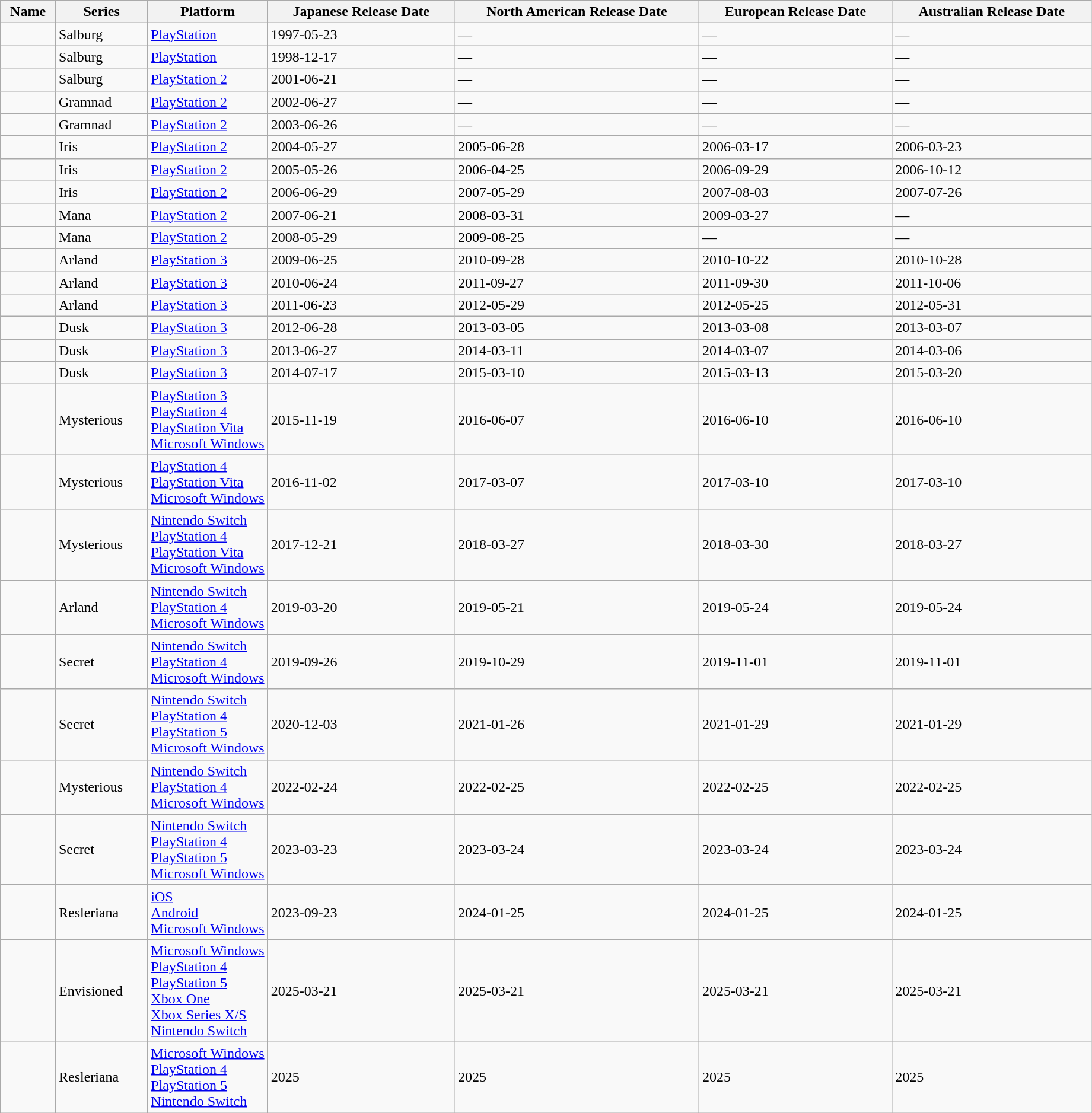<table class="wikitable sortable">
<tr>
<th>Name</th>
<th>Series</th>
<th style="width:11%;">Platform</th>
<th>Japanese Release Date</th>
<th>North American Release Date</th>
<th>European Release Date</th>
<th>Australian Release Date</th>
</tr>
<tr>
<td></td>
<td>Salburg</td>
<td><a href='#'>PlayStation</a></td>
<td>1997-05-23</td>
<td>—</td>
<td>—</td>
<td>—</td>
</tr>
<tr>
<td></td>
<td>Salburg</td>
<td><a href='#'>PlayStation</a></td>
<td>1998-12-17</td>
<td>—</td>
<td>—</td>
<td>—</td>
</tr>
<tr>
<td></td>
<td>Salburg</td>
<td><a href='#'>PlayStation 2</a></td>
<td>2001-06-21</td>
<td>—</td>
<td>—</td>
<td>—</td>
</tr>
<tr>
<td></td>
<td>Gramnad</td>
<td><a href='#'>PlayStation 2</a></td>
<td>2002-06-27</td>
<td>—</td>
<td>—</td>
<td>—</td>
</tr>
<tr>
<td></td>
<td>Gramnad</td>
<td><a href='#'>PlayStation 2</a></td>
<td>2003-06-26</td>
<td>—</td>
<td>—</td>
<td>—</td>
</tr>
<tr>
<td></td>
<td>Iris</td>
<td><a href='#'>PlayStation 2</a></td>
<td>2004-05-27</td>
<td>2005-06-28</td>
<td>2006-03-17</td>
<td>2006-03-23</td>
</tr>
<tr>
<td></td>
<td>Iris</td>
<td><a href='#'>PlayStation 2</a></td>
<td>2005-05-26</td>
<td>2006-04-25</td>
<td>2006-09-29</td>
<td>2006-10-12</td>
</tr>
<tr>
<td></td>
<td>Iris</td>
<td><a href='#'>PlayStation 2</a></td>
<td>2006-06-29</td>
<td>2007-05-29</td>
<td>2007-08-03</td>
<td>2007-07-26</td>
</tr>
<tr>
<td></td>
<td>Mana</td>
<td><a href='#'>PlayStation 2</a></td>
<td>2007-06-21</td>
<td>2008-03-31</td>
<td>2009-03-27</td>
<td>—</td>
</tr>
<tr>
<td></td>
<td>Mana</td>
<td><a href='#'>PlayStation 2</a></td>
<td>2008-05-29</td>
<td>2009-08-25</td>
<td>—</td>
<td>—</td>
</tr>
<tr>
<td></td>
<td>Arland</td>
<td><a href='#'>PlayStation 3</a> </td>
<td>2009-06-25</td>
<td>2010-09-28</td>
<td>2010-10-22</td>
<td>2010-10-28</td>
</tr>
<tr>
<td></td>
<td>Arland</td>
<td><a href='#'>PlayStation 3</a> </td>
<td>2010-06-24</td>
<td>2011-09-27</td>
<td>2011-09-30</td>
<td>2011-10-06</td>
</tr>
<tr>
<td></td>
<td>Arland</td>
<td><a href='#'>PlayStation 3</a> </td>
<td>2011-06-23</td>
<td>2012-05-29</td>
<td>2012-05-25</td>
<td>2012-05-31</td>
</tr>
<tr>
<td></td>
<td>Dusk</td>
<td><a href='#'>PlayStation 3</a> </td>
<td>2012-06-28</td>
<td>2013-03-05</td>
<td>2013-03-08</td>
<td>2013-03-07</td>
</tr>
<tr>
<td></td>
<td>Dusk</td>
<td><a href='#'>PlayStation 3</a> </td>
<td>2013-06-27</td>
<td>2014-03-11</td>
<td>2014-03-07</td>
<td>2014-03-06</td>
</tr>
<tr>
<td></td>
<td>Dusk</td>
<td><a href='#'>PlayStation 3</a> </td>
<td>2014-07-17</td>
<td>2015-03-10</td>
<td>2015-03-13</td>
<td>2015-03-20</td>
</tr>
<tr>
<td></td>
<td>Mysterious</td>
<td><a href='#'>PlayStation 3</a><br><a href='#'>PlayStation 4</a><br><a href='#'>PlayStation Vita</a><br><a href='#'>Microsoft Windows</a></td>
<td>2015-11-19</td>
<td>2016-06-07</td>
<td>2016-06-10</td>
<td>2016-06-10</td>
</tr>
<tr>
<td></td>
<td>Mysterious</td>
<td><a href='#'>PlayStation 4</a><br><a href='#'>PlayStation Vita</a><br><a href='#'>Microsoft Windows</a></td>
<td>2016-11-02</td>
<td>2017-03-07</td>
<td>2017-03-10</td>
<td>2017-03-10</td>
</tr>
<tr>
<td></td>
<td>Mysterious</td>
<td><a href='#'>Nintendo Switch</a><br><a href='#'>PlayStation 4</a><br><a href='#'>PlayStation Vita</a><br><a href='#'>Microsoft Windows</a></td>
<td>2017-12-21</td>
<td>2018-03-27</td>
<td>2018-03-30</td>
<td>2018-03-27</td>
</tr>
<tr>
<td></td>
<td>Arland</td>
<td><a href='#'>Nintendo Switch</a><br><a href='#'>PlayStation 4</a><br><a href='#'>Microsoft Windows</a></td>
<td>2019-03-20</td>
<td>2019-05-21</td>
<td>2019-05-24</td>
<td>2019-05-24</td>
</tr>
<tr>
<td></td>
<td>Secret</td>
<td><a href='#'>Nintendo Switch</a><br><a href='#'>PlayStation 4</a><br><a href='#'>Microsoft Windows</a></td>
<td>2019-09-26</td>
<td>2019-10-29</td>
<td>2019-11-01</td>
<td>2019-11-01</td>
</tr>
<tr>
<td></td>
<td>Secret</td>
<td><a href='#'>Nintendo Switch</a><br><a href='#'>PlayStation 4</a><br><a href='#'>PlayStation 5</a><br><a href='#'>Microsoft Windows</a></td>
<td>2020-12-03</td>
<td>2021-01-26</td>
<td>2021-01-29</td>
<td>2021-01-29</td>
</tr>
<tr>
<td></td>
<td>Mysterious</td>
<td><a href='#'>Nintendo Switch</a><br><a href='#'>PlayStation 4</a><br><a href='#'>Microsoft Windows</a></td>
<td>2022-02-24</td>
<td>2022-02-25</td>
<td>2022-02-25</td>
<td>2022-02-25</td>
</tr>
<tr>
<td></td>
<td>Secret</td>
<td><a href='#'>Nintendo Switch</a><br><a href='#'>PlayStation 4</a><br><a href='#'>PlayStation 5</a><br><a href='#'>Microsoft Windows</a></td>
<td>2023-03-23</td>
<td>2023-03-24</td>
<td>2023-03-24</td>
<td>2023-03-24</td>
</tr>
<tr>
<td></td>
<td>Resleriana</td>
<td><a href='#'>iOS</a><br><a href='#'>Android</a><br><a href='#'>Microsoft Windows</a></td>
<td>2023-09-23</td>
<td>2024-01-25</td>
<td>2024-01-25</td>
<td>2024-01-25</td>
</tr>
<tr>
<td></td>
<td>Envisioned</td>
<td><a href='#'>Microsoft Windows</a><br><a href='#'>PlayStation 4</a><br><a href='#'>PlayStation 5</a><br><a href='#'>Xbox One</a><br><a href='#'>Xbox Series X/S</a><br><a href='#'>Nintendo Switch</a></td>
<td>2025-03-21</td>
<td>2025-03-21</td>
<td>2025-03-21</td>
<td>2025-03-21</td>
</tr>
<tr>
<td><em></em></td>
<td>Resleriana</td>
<td><a href='#'>Microsoft Windows</a><br><a href='#'>PlayStation 4</a><br><a href='#'>PlayStation 5</a><br><a href='#'>Nintendo Switch</a></td>
<td>2025</td>
<td>2025</td>
<td>2025</td>
<td>2025</td>
</tr>
</table>
